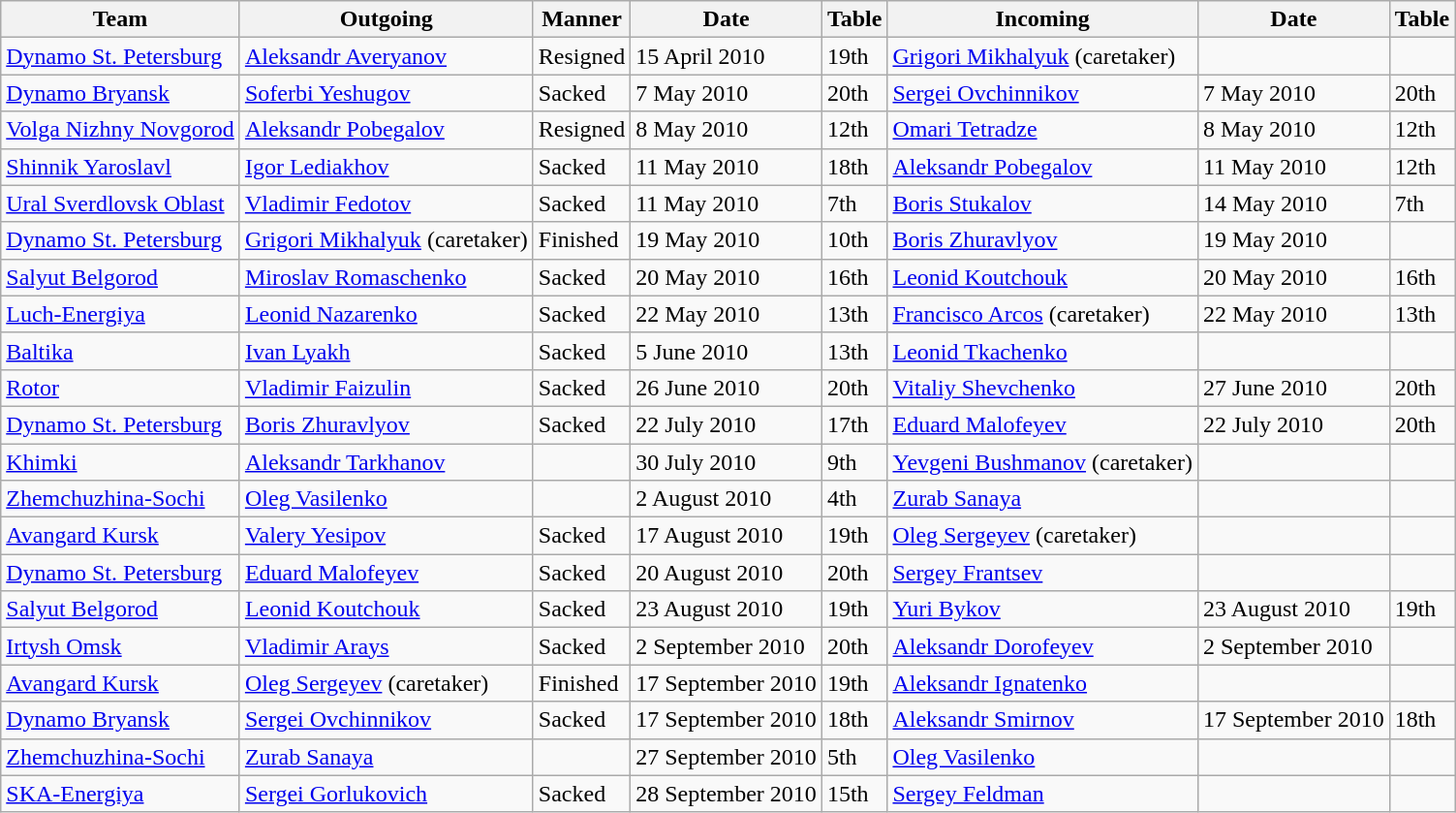<table class="wikitable">
<tr>
<th>Team</th>
<th>Outgoing</th>
<th>Manner</th>
<th>Date</th>
<th>Table</th>
<th>Incoming</th>
<th>Date</th>
<th>Table</th>
</tr>
<tr>
<td><a href='#'>Dynamo St. Petersburg</a></td>
<td> <a href='#'>Aleksandr Averyanov</a></td>
<td>Resigned</td>
<td>15 April 2010</td>
<td>19th</td>
<td> <a href='#'>Grigori Mikhalyuk</a> (caretaker)</td>
<td></td>
<td></td>
</tr>
<tr>
<td><a href='#'>Dynamo Bryansk</a></td>
<td> <a href='#'>Soferbi Yeshugov</a></td>
<td>Sacked</td>
<td>7 May 2010</td>
<td>20th</td>
<td> <a href='#'>Sergei Ovchinnikov</a></td>
<td>7 May 2010</td>
<td>20th</td>
</tr>
<tr>
<td><a href='#'>Volga Nizhny Novgorod</a></td>
<td> <a href='#'>Aleksandr Pobegalov</a></td>
<td>Resigned</td>
<td>8 May 2010</td>
<td>12th</td>
<td> <a href='#'>Omari Tetradze</a></td>
<td>8 May 2010</td>
<td>12th</td>
</tr>
<tr>
<td><a href='#'>Shinnik Yaroslavl</a></td>
<td> <a href='#'>Igor Lediakhov</a></td>
<td>Sacked</td>
<td>11 May 2010</td>
<td>18th</td>
<td> <a href='#'>Aleksandr Pobegalov</a></td>
<td>11 May 2010</td>
<td>12th</td>
</tr>
<tr>
<td><a href='#'>Ural Sverdlovsk Oblast</a></td>
<td> <a href='#'>Vladimir Fedotov</a></td>
<td>Sacked</td>
<td>11 May 2010</td>
<td>7th</td>
<td> <a href='#'>Boris Stukalov</a></td>
<td>14 May 2010</td>
<td>7th</td>
</tr>
<tr>
<td><a href='#'>Dynamo St. Petersburg</a></td>
<td> <a href='#'>Grigori Mikhalyuk</a> (caretaker)</td>
<td>Finished</td>
<td>19 May 2010</td>
<td>10th</td>
<td> <a href='#'>Boris Zhuravlyov</a></td>
<td>19 May 2010</td>
<td></td>
</tr>
<tr>
<td><a href='#'>Salyut Belgorod</a></td>
<td> <a href='#'>Miroslav Romaschenko</a></td>
<td>Sacked</td>
<td>20 May 2010</td>
<td>16th</td>
<td> <a href='#'>Leonid Koutchouk</a></td>
<td>20 May 2010</td>
<td>16th</td>
</tr>
<tr>
<td><a href='#'>Luch-Energiya</a></td>
<td> <a href='#'>Leonid Nazarenko</a></td>
<td>Sacked</td>
<td>22 May 2010</td>
<td>13th</td>
<td> <a href='#'>Francisco Arcos</a> (caretaker)</td>
<td>22 May 2010</td>
<td>13th</td>
</tr>
<tr>
<td><a href='#'>Baltika</a></td>
<td> <a href='#'>Ivan Lyakh</a></td>
<td>Sacked</td>
<td>5 June 2010</td>
<td>13th</td>
<td> <a href='#'>Leonid Tkachenko</a></td>
<td></td>
<td></td>
</tr>
<tr>
<td><a href='#'>Rotor</a></td>
<td> <a href='#'>Vladimir Faizulin</a></td>
<td>Sacked</td>
<td>26 June 2010</td>
<td>20th</td>
<td> <a href='#'>Vitaliy Shevchenko</a></td>
<td>27 June 2010</td>
<td>20th</td>
</tr>
<tr>
<td><a href='#'>Dynamo St. Petersburg</a></td>
<td> <a href='#'>Boris Zhuravlyov</a></td>
<td>Sacked</td>
<td>22 July 2010</td>
<td>17th</td>
<td> <a href='#'>Eduard Malofeyev</a></td>
<td>22 July 2010</td>
<td>20th</td>
</tr>
<tr>
<td><a href='#'>Khimki</a></td>
<td> <a href='#'>Aleksandr Tarkhanov</a></td>
<td></td>
<td>30 July 2010</td>
<td>9th</td>
<td> <a href='#'>Yevgeni Bushmanov</a> (caretaker)</td>
<td></td>
<td></td>
</tr>
<tr>
<td><a href='#'>Zhemchuzhina-Sochi</a></td>
<td> <a href='#'>Oleg Vasilenko</a></td>
<td></td>
<td>2 August 2010</td>
<td>4th</td>
<td> <a href='#'>Zurab Sanaya</a></td>
<td></td>
<td></td>
</tr>
<tr>
<td><a href='#'>Avangard Kursk</a></td>
<td> <a href='#'>Valery Yesipov</a></td>
<td>Sacked</td>
<td>17 August 2010</td>
<td>19th</td>
<td> <a href='#'>Oleg Sergeyev</a> (caretaker)</td>
<td></td>
<td></td>
</tr>
<tr>
<td><a href='#'>Dynamo St. Petersburg</a></td>
<td> <a href='#'>Eduard Malofeyev</a></td>
<td>Sacked</td>
<td>20 August 2010</td>
<td>20th</td>
<td> <a href='#'>Sergey Frantsev</a></td>
<td></td>
<td></td>
</tr>
<tr>
<td><a href='#'>Salyut Belgorod</a></td>
<td> <a href='#'>Leonid Koutchouk</a></td>
<td>Sacked</td>
<td>23 August 2010</td>
<td>19th</td>
<td> <a href='#'>Yuri Bykov</a></td>
<td>23 August 2010</td>
<td>19th</td>
</tr>
<tr>
<td><a href='#'>Irtysh Omsk</a></td>
<td> <a href='#'>Vladimir Arays</a></td>
<td>Sacked</td>
<td>2 September 2010</td>
<td>20th</td>
<td> <a href='#'>Aleksandr Dorofeyev</a></td>
<td>2 September 2010</td>
<td></td>
</tr>
<tr>
<td><a href='#'>Avangard Kursk</a></td>
<td> <a href='#'>Oleg Sergeyev</a> (caretaker)</td>
<td>Finished</td>
<td>17 September 2010</td>
<td>19th</td>
<td> <a href='#'>Aleksandr Ignatenko</a></td>
<td></td>
<td></td>
</tr>
<tr>
<td><a href='#'>Dynamo Bryansk</a></td>
<td> <a href='#'>Sergei Ovchinnikov</a></td>
<td>Sacked</td>
<td>17 September 2010</td>
<td>18th</td>
<td> <a href='#'>Aleksandr Smirnov</a></td>
<td>17 September 2010</td>
<td>18th</td>
</tr>
<tr>
<td><a href='#'>Zhemchuzhina-Sochi</a></td>
<td> <a href='#'>Zurab Sanaya</a></td>
<td></td>
<td>27 September 2010</td>
<td>5th</td>
<td> <a href='#'>Oleg Vasilenko</a></td>
<td></td>
<td></td>
</tr>
<tr>
<td><a href='#'>SKA-Energiya</a></td>
<td> <a href='#'>Sergei Gorlukovich</a></td>
<td>Sacked</td>
<td>28 September 2010</td>
<td>15th</td>
<td> <a href='#'>Sergey Feldman</a></td>
<td></td>
<td></td>
</tr>
</table>
